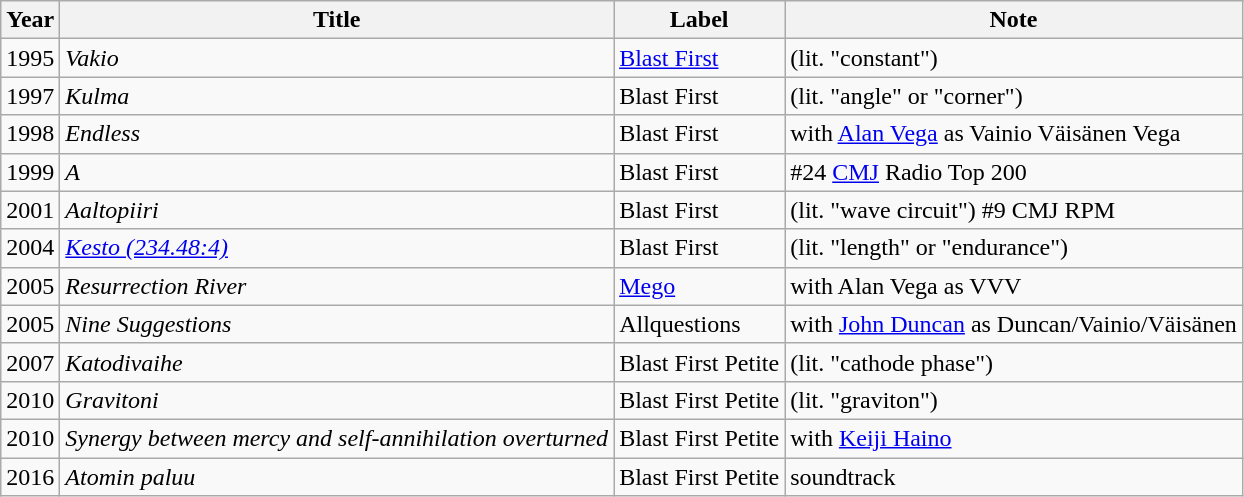<table class="wikitable">
<tr>
<th>Year</th>
<th>Title</th>
<th>Label</th>
<th>Note</th>
</tr>
<tr>
<td>1995</td>
<td><em>Vakio</em></td>
<td><a href='#'>Blast First</a></td>
<td>(lit. "constant")</td>
</tr>
<tr>
<td>1997</td>
<td><em>Kulma</em></td>
<td>Blast First</td>
<td>(lit. "angle" or "corner")</td>
</tr>
<tr>
<td>1998</td>
<td><em>Endless</em></td>
<td>Blast First</td>
<td>with <a href='#'>Alan Vega</a>  as Vainio Väisänen Vega</td>
</tr>
<tr>
<td>1999</td>
<td><em>A</em></td>
<td>Blast First</td>
<td>#24 <a href='#'>CMJ</a> Radio Top 200</td>
</tr>
<tr>
<td>2001</td>
<td><em>Aaltopiiri</em></td>
<td>Blast First</td>
<td>(lit. "wave circuit") #9 CMJ RPM</td>
</tr>
<tr>
<td>2004</td>
<td><em><a href='#'>Kesto (234.48:4)</a></em></td>
<td>Blast First</td>
<td>(lit. "length" or "endurance")</td>
</tr>
<tr>
<td>2005</td>
<td><em>Resurrection River</em></td>
<td><a href='#'>Mego</a></td>
<td>with Alan Vega as VVV</td>
</tr>
<tr>
<td>2005</td>
<td><em>Nine Suggestions</em></td>
<td>Allquestions</td>
<td>with <a href='#'>John Duncan</a> as Duncan/Vainio/Väisänen</td>
</tr>
<tr>
<td>2007</td>
<td><em>Katodivaihe</em></td>
<td>Blast First Petite</td>
<td>(lit. "cathode phase")</td>
</tr>
<tr>
<td>2010</td>
<td><em>Gravitoni</em></td>
<td>Blast First Petite</td>
<td>(lit. "graviton")</td>
</tr>
<tr>
<td>2010</td>
<td><em>Synergy between mercy and self-annihilation overturned</em></td>
<td>Blast First Petite</td>
<td>with <a href='#'>Keiji Haino</a></td>
</tr>
<tr>
<td>2016</td>
<td><em>Atomin paluu</em></td>
<td>Blast First Petite</td>
<td>soundtrack</td>
</tr>
</table>
